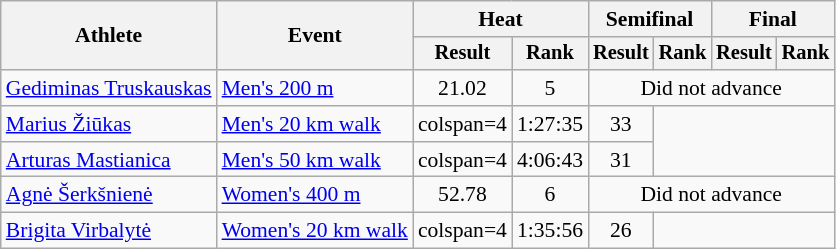<table class="wikitable" style="font-size:90%">
<tr>
<th rowspan=2>Athlete</th>
<th rowspan=2>Event</th>
<th colspan=2>Heat</th>
<th colspan=2>Semifinal</th>
<th colspan=2>Final</th>
</tr>
<tr style="font-size:95%">
<th>Result</th>
<th>Rank</th>
<th>Result</th>
<th>Rank</th>
<th>Result</th>
<th>Rank</th>
</tr>
<tr align="center">
<td align="left"><a href='#'>Gediminas Truskauskas</a></td>
<td align="left"><a href='#'>Men's 200 m</a></td>
<td>21.02</td>
<td>5</td>
<td colspan="4">Did not advance</td>
</tr>
<tr align="center">
<td align="left"><a href='#'>Marius Žiūkas</a></td>
<td align="left"><a href='#'>Men's 20 km walk</a></td>
<td>colspan=4 </td>
<td>1:27:35</td>
<td>33</td>
</tr>
<tr align=center>
<td align=left><a href='#'>Arturas Mastianica</a></td>
<td align=left><a href='#'>Men's 50 km walk</a></td>
<td>colspan=4 </td>
<td>4:06:43</td>
<td>31</td>
</tr>
<tr align=center>
<td align=left><a href='#'>Agnė Šerkšnienė</a></td>
<td align=left><a href='#'>Women's 400 m</a></td>
<td>52.78</td>
<td>6</td>
<td colspan=4>Did not advance</td>
</tr>
<tr align="center">
<td align="left"><a href='#'>Brigita Virbalytė</a></td>
<td align="left"><a href='#'>Women's 20 km walk</a></td>
<td>colspan=4 </td>
<td>1:35:56</td>
<td>26</td>
</tr>
</table>
